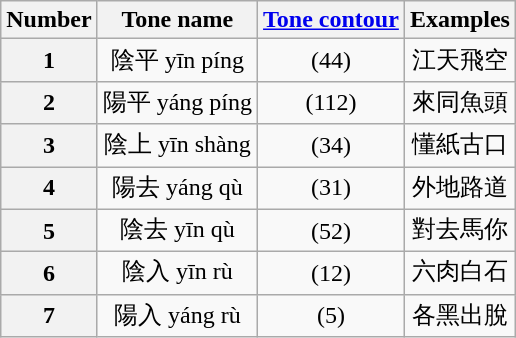<table class="wikitable" style="text-align:center;">
<tr>
<th>Number</th>
<th>Tone name</th>
<th><a href='#'>Tone contour</a></th>
<th>Examples</th>
</tr>
<tr>
<th>1</th>
<td>陰平 yīn píng</td>
<td> (44)</td>
<td>江天飛空</td>
</tr>
<tr>
<th>2</th>
<td>陽平 yáng píng</td>
<td> (112)</td>
<td>來同魚頭</td>
</tr>
<tr>
<th>3</th>
<td>陰上 yīn shàng</td>
<td> (34)</td>
<td>懂紙古口</td>
</tr>
<tr>
<th>4</th>
<td>陽去 yáng qù</td>
<td> (31)</td>
<td>外地路道</td>
</tr>
<tr>
<th>5</th>
<td>陰去 yīn qù</td>
<td> (52)</td>
<td>對去馬你</td>
</tr>
<tr>
<th>6</th>
<td>陰入 yīn rù</td>
<td> (12)</td>
<td>六肉白石</td>
</tr>
<tr>
<th>7</th>
<td>陽入 yáng rù</td>
<td> (5)</td>
<td>各黑出脫</td>
</tr>
</table>
